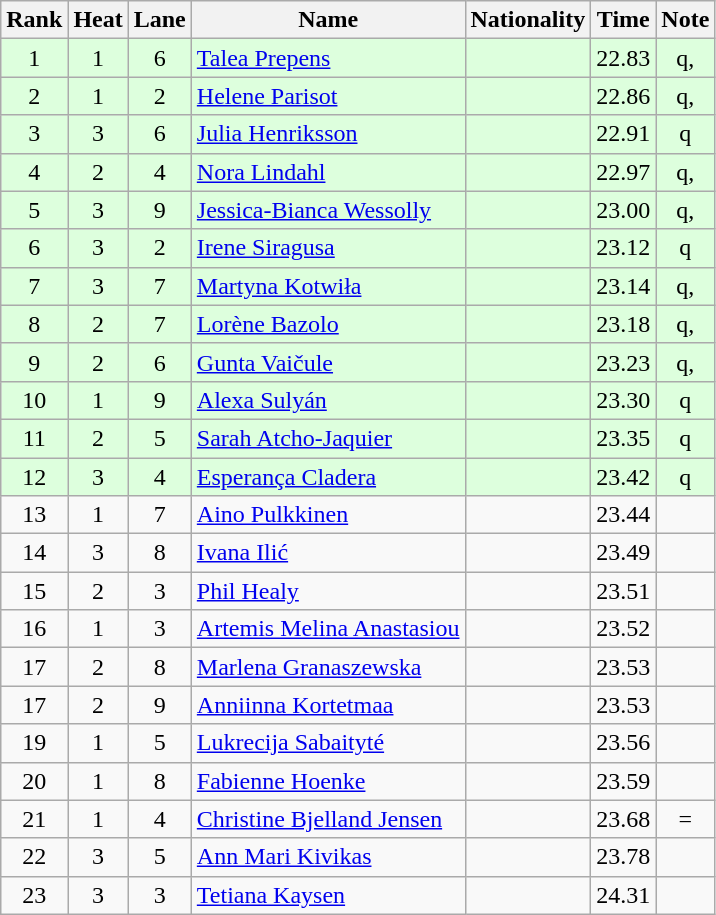<table class="wikitable sortable" style="text-align:center">
<tr>
<th>Rank</th>
<th>Heat</th>
<th>Lane</th>
<th>Name</th>
<th>Nationality</th>
<th style="text-align: center;">Time</th>
<th style="text-align: center;">Note</th>
</tr>
<tr bgcolor=ddffdd>
<td align="center">1</td>
<td align="center">1</td>
<td align="center">6</td>
<td align="left"><a href='#'>Talea Prepens</a></td>
<td align="left"></td>
<td>22.83</td>
<td>q, </td>
</tr>
<tr bgcolor=ddffdd>
<td align="center">2</td>
<td align="center">1</td>
<td align="center">2</td>
<td align="left"><a href='#'>Helene Parisot</a></td>
<td align="left"></td>
<td>22.86</td>
<td>q, </td>
</tr>
<tr bgcolor=ddffdd>
<td align="center">3</td>
<td align="center">3</td>
<td align="center">6</td>
<td align="left"><a href='#'>Julia Henriksson</a></td>
<td align="left"></td>
<td>22.91</td>
<td>q</td>
</tr>
<tr bgcolor=ddffdd>
<td align="center">4</td>
<td align="center">2</td>
<td align="center">4</td>
<td align="left"><a href='#'>Nora Lindahl</a></td>
<td align="left"></td>
<td>22.97</td>
<td>q, </td>
</tr>
<tr bgcolor=ddffdd>
<td align="center">5</td>
<td align="center">3</td>
<td align="center">9</td>
<td align="left"><a href='#'>Jessica-Bianca Wessolly</a></td>
<td align="left"></td>
<td>23.00</td>
<td>q, </td>
</tr>
<tr bgcolor=ddffdd>
<td align="center">6</td>
<td align="center">3</td>
<td align="center">2</td>
<td align="left"><a href='#'>Irene Siragusa</a></td>
<td align="left"></td>
<td>23.12</td>
<td>q</td>
</tr>
<tr bgcolor=ddffdd>
<td align="center">7</td>
<td align="center">3</td>
<td align="center">7</td>
<td align="left"><a href='#'>Martyna Kotwiła</a></td>
<td align="left"></td>
<td>23.14</td>
<td>q, </td>
</tr>
<tr bgcolor=ddffdd>
<td align="center">8</td>
<td align="center">2</td>
<td align="center">7</td>
<td align="left"><a href='#'>Lorène Bazolo</a></td>
<td align="left"></td>
<td>23.18</td>
<td>q, </td>
</tr>
<tr bgcolor=ddffdd>
<td align="center">9</td>
<td align="center">2</td>
<td align="center">6</td>
<td align="left"><a href='#'>Gunta Vaičule</a></td>
<td align="left"></td>
<td>23.23</td>
<td>q, </td>
</tr>
<tr bgcolor=ddffdd>
<td align="center">10</td>
<td align="center">1</td>
<td align="center">9</td>
<td align="left"><a href='#'>Alexa Sulyán</a></td>
<td align="left"></td>
<td>23.30</td>
<td>q</td>
</tr>
<tr bgcolor=ddffdd>
<td align="center">11</td>
<td align="center">2</td>
<td align="center">5</td>
<td align="left"><a href='#'>Sarah Atcho-Jaquier</a></td>
<td align="left"></td>
<td>23.35</td>
<td>q</td>
</tr>
<tr bgcolor=ddffdd>
<td align="center">12</td>
<td align="center">3</td>
<td align="center">4</td>
<td align="left"><a href='#'>Esperança Cladera</a></td>
<td align="left"></td>
<td>23.42</td>
<td>q</td>
</tr>
<tr>
<td align="center">13</td>
<td align="center">1</td>
<td align="center">7</td>
<td align="left"><a href='#'>Aino Pulkkinen</a></td>
<td align="left"></td>
<td>23.44</td>
<td></td>
</tr>
<tr>
<td align="center">14</td>
<td align="center">3</td>
<td align="center">8</td>
<td align="left"><a href='#'>Ivana Ilić</a></td>
<td align="left"></td>
<td>23.49</td>
<td></td>
</tr>
<tr>
<td align="center">15</td>
<td align="center">2</td>
<td align="center">3</td>
<td align="left"><a href='#'>Phil Healy</a></td>
<td align="left"></td>
<td>23.51</td>
<td></td>
</tr>
<tr>
<td align="center">16</td>
<td align="center">1</td>
<td align="center">3</td>
<td align="left"><a href='#'>Artemis Melina Anastasiou</a></td>
<td align="left"></td>
<td>23.52</td>
<td></td>
</tr>
<tr>
<td align="center">17</td>
<td align="center">2</td>
<td align="center">8</td>
<td align="left"><a href='#'>Marlena Granaszewska</a></td>
<td align="left"></td>
<td>23.53</td>
<td></td>
</tr>
<tr>
<td align="center">17</td>
<td align="center">2</td>
<td align="center">9</td>
<td align="left"><a href='#'>Anniinna Kortetmaa</a></td>
<td align="left"></td>
<td>23.53</td>
<td></td>
</tr>
<tr>
<td align="center">19</td>
<td align="center">1</td>
<td align="center">5</td>
<td align="left"><a href='#'>Lukrecija Sabaityté</a></td>
<td align="left"></td>
<td>23.56</td>
<td></td>
</tr>
<tr>
<td align="center">20</td>
<td align="center">1</td>
<td align="center">8</td>
<td align="left"><a href='#'>Fabienne Hoenke</a></td>
<td align="left"></td>
<td>23.59</td>
<td></td>
</tr>
<tr>
<td align="center">21</td>
<td align="center">1</td>
<td align="center">4</td>
<td align="left"><a href='#'>Christine Bjelland Jensen</a></td>
<td align="left"></td>
<td>23.68</td>
<td>=</td>
</tr>
<tr>
<td align="center">22</td>
<td align="center">3</td>
<td align="center">5</td>
<td align="left"><a href='#'>Ann Mari Kivikas</a></td>
<td align="left"></td>
<td>23.78</td>
<td></td>
</tr>
<tr>
<td align="center">23</td>
<td align="center">3</td>
<td align="center">3</td>
<td align="left"><a href='#'>Tetiana Kaysen</a></td>
<td align="left"></td>
<td>24.31</td>
<td></td>
</tr>
</table>
